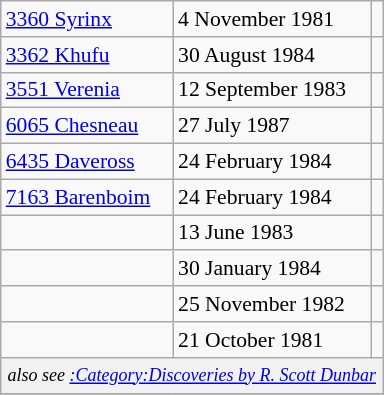<table class="wikitable floatright" style="font-size: 0.9em;">
<tr>
<td><a href='#'>3360 Syrinx</a></td>
<td>4 November 1981</td>
<td></td>
</tr>
<tr>
<td><a href='#'>3362 Khufu</a></td>
<td>30 August 1984</td>
<td></td>
</tr>
<tr>
<td><a href='#'>3551 Verenia</a></td>
<td>12 September 1983</td>
<td></td>
</tr>
<tr>
<td><a href='#'>6065 Chesneau</a></td>
<td>27 July 1987</td>
<td></td>
</tr>
<tr>
<td><a href='#'>6435 Daveross</a></td>
<td>24 February 1984</td>
<td></td>
</tr>
<tr>
<td><a href='#'>7163 Barenboim</a></td>
<td>24 February 1984</td>
<td></td>
</tr>
<tr>
<td></td>
<td>13 June 1983</td>
<td></td>
</tr>
<tr>
<td></td>
<td>30 January 1984</td>
<td></td>
</tr>
<tr>
<td></td>
<td>25 November 1982</td>
<td></td>
</tr>
<tr>
<td></td>
<td>21 October 1981</td>
<td></td>
</tr>
<tr>
<th colspan=3 style="font-weight: normal; font-size: smaller; text-align: left; padding: 4px;"><em>also see <a href='#'>:Category:Discoveries by R. Scott Dunbar</a></em></th>
</tr>
<tr>
</tr>
</table>
